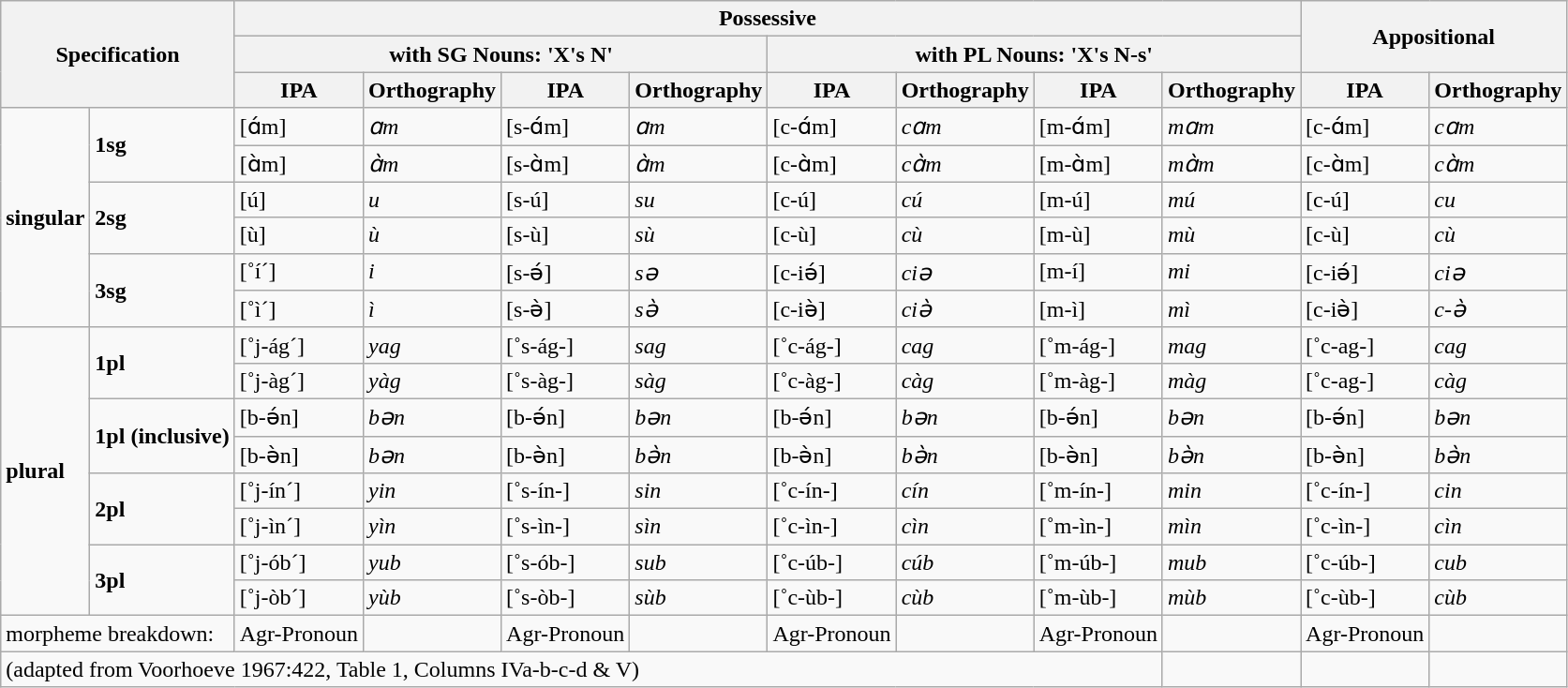<table class="wikitable">
<tr>
<th colspan="2" rowspan="3">Specification</th>
<th colspan="8">Possessive</th>
<th colspan="2" rowspan="2">Appositional</th>
</tr>
<tr>
<th colspan="4">with SG Nouns: 'X's N'</th>
<th colspan="4">with PL Nouns: 'X's N-s'</th>
</tr>
<tr>
<th>IPA</th>
<th>Orthography</th>
<th>IPA</th>
<th>Orthography</th>
<th>IPA</th>
<th>Orthography</th>
<th>IPA</th>
<th>Orthography</th>
<th>IPA</th>
<th>Orthography</th>
</tr>
<tr>
<td rowspan="6"><strong>singular</strong></td>
<td rowspan="2"><strong>1sg</strong></td>
<td>[ɑ́m]</td>
<td><em>ɑm</em></td>
<td>[s-ɑ́m]</td>
<td><em>ɑm</em></td>
<td>[c-ɑ́m]</td>
<td><em>cɑm</em></td>
<td>[m-ɑ́m]</td>
<td><em>mɑm</em></td>
<td>[c-ɑ́m]</td>
<td><em>cɑm</em></td>
</tr>
<tr>
<td>[ɑ̀m]</td>
<td><em>ɑ̀m</em></td>
<td>[s-ɑ̀m]</td>
<td><em>ɑ̀m</em></td>
<td>[c-ɑ̀m]</td>
<td><em>cɑ̀m</em></td>
<td>[m-ɑ̀m]</td>
<td><em>mɑ̀m</em></td>
<td>[c-ɑ̀m]</td>
<td><em>cɑ̀m</em></td>
</tr>
<tr>
<td rowspan="2"><strong>2sg</strong></td>
<td>[ú]</td>
<td><em>u</em></td>
<td>[s-ú]</td>
<td><em>su</em></td>
<td>[c-ú]</td>
<td><em>cú</em></td>
<td>[m-ú]</td>
<td><em>mú</em></td>
<td>[c-ú]</td>
<td><em>cu</em></td>
</tr>
<tr>
<td>[ù]</td>
<td><em>ù</em></td>
<td>[s-ù]</td>
<td><em>sù</em></td>
<td>[c-ù]</td>
<td><em>cù</em></td>
<td>[m-ù]</td>
<td><em>mù</em></td>
<td>[c-ù]</td>
<td><em>cù</em></td>
</tr>
<tr>
<td rowspan="2"><strong>3sg</strong></td>
<td>[˚í´]</td>
<td><em>i</em></td>
<td>[s-ə́]</td>
<td><em>sə</em></td>
<td>[c-iə́]</td>
<td><em>ciə</em></td>
<td>[m-í]</td>
<td><em>mi</em></td>
<td>[c-iə́]</td>
<td><em>ciə</em></td>
</tr>
<tr>
<td>[˚ì´]</td>
<td><em>ì</em></td>
<td>[s-ə̀]</td>
<td><em>sə̀</em></td>
<td>[c-iə̀]</td>
<td><em>ciə̀</em></td>
<td>[m-ì]</td>
<td><em>mì</em></td>
<td>[c-iə̀]</td>
<td><em>c-ə̀</em></td>
</tr>
<tr>
<td rowspan="8"><strong>plural</strong></td>
<td rowspan="2"><strong>1pl</strong></td>
<td>[˚j-ág´]</td>
<td><em>yag</em></td>
<td>[˚s-ág-]</td>
<td><em>sag</em></td>
<td>[˚c-ág-]</td>
<td><em>cag</em></td>
<td>[˚m-ág-]</td>
<td><em>mag</em></td>
<td>[˚c-ag-]</td>
<td><em>cag</em></td>
</tr>
<tr>
<td>[˚j-àg´]</td>
<td><em>yàg</em></td>
<td>[˚s-àg-]</td>
<td><em>sàg</em></td>
<td>[˚c-àg-]</td>
<td><em>càg</em></td>
<td>[˚m-àg-]</td>
<td><em>màg</em></td>
<td>[˚c-ag-]</td>
<td><em>càg</em></td>
</tr>
<tr>
<td rowspan="2"><strong>1pl (inclusive)</strong></td>
<td>[b-ə́n]</td>
<td><em>bən</em></td>
<td>[b-ə́n]</td>
<td><em>bən</em></td>
<td>[b-ə́n]</td>
<td><em>bən</em></td>
<td>[b-ə́n]</td>
<td><em>bən</em></td>
<td>[b-ə́n]</td>
<td><em>bən</em></td>
</tr>
<tr>
<td>[b-ə̀n]</td>
<td><em>bən</em></td>
<td>[b-ə̀n]</td>
<td><em>bə̀n</em></td>
<td>[b-ə̀n]</td>
<td><em>bə̀n</em></td>
<td>[b-ə̀n]</td>
<td><em>bə̀n</em></td>
<td>[b-ə̀n]</td>
<td><em>bə̀n</em></td>
</tr>
<tr>
<td rowspan="2"><strong>2pl</strong></td>
<td>[˚j-ín´]</td>
<td><em>yin</em></td>
<td>[˚s-ín-]</td>
<td><em>sin</em></td>
<td>[˚c-ín-]</td>
<td><em>cín</em></td>
<td>[˚m-ín-]</td>
<td><em>min</em></td>
<td>[˚c-ín-]</td>
<td><em>cin</em></td>
</tr>
<tr>
<td>[˚j-ìn´]</td>
<td><em>yìn</em></td>
<td>[˚s-ìn-]</td>
<td><em>sìn</em></td>
<td>[˚c-ìn-]</td>
<td><em>cìn</em></td>
<td>[˚m-ìn-]</td>
<td><em>mìn</em></td>
<td>[˚c-ìn-]</td>
<td><em>cìn</em></td>
</tr>
<tr>
<td rowspan="2"><strong>3pl</strong></td>
<td>[˚j-ób´]</td>
<td><em>yub</em></td>
<td>[˚s-ób-]</td>
<td><em>sub</em></td>
<td>[˚c-úb-]</td>
<td><em>cúb</em></td>
<td>[˚m-úb-]</td>
<td><em>mub</em></td>
<td>[˚c-úb-]</td>
<td><em>cub</em></td>
</tr>
<tr>
<td>[˚j-òb´]</td>
<td><em>yùb</em></td>
<td>[˚s-òb-]</td>
<td><em>sùb</em></td>
<td>[˚c-ùb-]</td>
<td><em>cùb</em></td>
<td>[˚m-ùb-]</td>
<td><em>mùb</em></td>
<td>[˚c-ùb-]</td>
<td><em>cùb</em></td>
</tr>
<tr>
<td colspan="2">morpheme breakdown:</td>
<td>Agr-Pronoun</td>
<td></td>
<td>Agr-Pronoun</td>
<td></td>
<td>Agr-Pronoun</td>
<td></td>
<td>Agr-Pronoun</td>
<td></td>
<td>Agr-Pronoun</td>
<td></td>
</tr>
<tr>
<td colspan="9">(adapted from Voorhoeve 1967:422, Table 1, Columns IVa-b-c-d & V)</td>
<td></td>
<td></td>
<td></td>
</tr>
</table>
